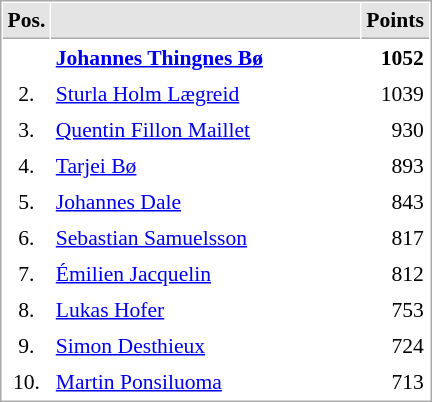<table cellspacing="1" cellpadding="3" style="border:1px solid #AAAAAA;font-size:90%">
<tr bgcolor="#E4E4E4">
<th style="border-bottom:1px solid #AAAAAA" width="10">Pos.</th>
<th style="border-bottom:1px solid #AAAAAA" width="200"></th>
<th style="border-bottom:1px solid #AAAAAA" width="20">Points</th>
</tr>
<tr>
<td align="center"><strong><span>  </span></strong></td>
<td> <strong><a href='#'>Johannes Thingnes Bø</a></strong></td>
<td align="right"><strong>1052</strong></td>
</tr>
<tr>
<td align="center">2.</td>
<td> <a href='#'>Sturla Holm Lægreid</a></td>
<td align="right">1039</td>
</tr>
<tr>
<td align="center">3.</td>
<td> <a href='#'>Quentin Fillon Maillet</a></td>
<td align="right">930</td>
</tr>
<tr>
<td align="center">4.</td>
<td> <a href='#'>Tarjei Bø</a></td>
<td align="right">893</td>
</tr>
<tr>
<td align="center">5.</td>
<td> <a href='#'>Johannes Dale</a></td>
<td align="right">843</td>
</tr>
<tr>
<td align="center">6.</td>
<td> <a href='#'>Sebastian Samuelsson</a></td>
<td align="right">817</td>
</tr>
<tr>
<td align="center">7.</td>
<td> <a href='#'>Émilien Jacquelin</a></td>
<td align="right">812</td>
</tr>
<tr>
<td align="center">8.</td>
<td> <a href='#'>Lukas Hofer</a></td>
<td align="right">753</td>
</tr>
<tr>
<td align="center">9.</td>
<td> <a href='#'>Simon Desthieux</a></td>
<td align="right">724</td>
</tr>
<tr>
<td align="center">10.</td>
<td> <a href='#'>Martin Ponsiluoma</a></td>
<td align="right">713</td>
</tr>
</table>
